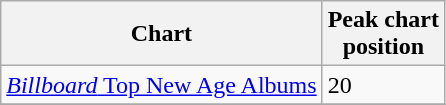<table class="wikitable">
<tr>
<th>Chart</th>
<th>Peak chart<br>position</th>
</tr>
<tr>
<td><a href='#'><em>Billboard</em> Top New Age Albums</a></td>
<td>20</td>
</tr>
<tr>
</tr>
</table>
